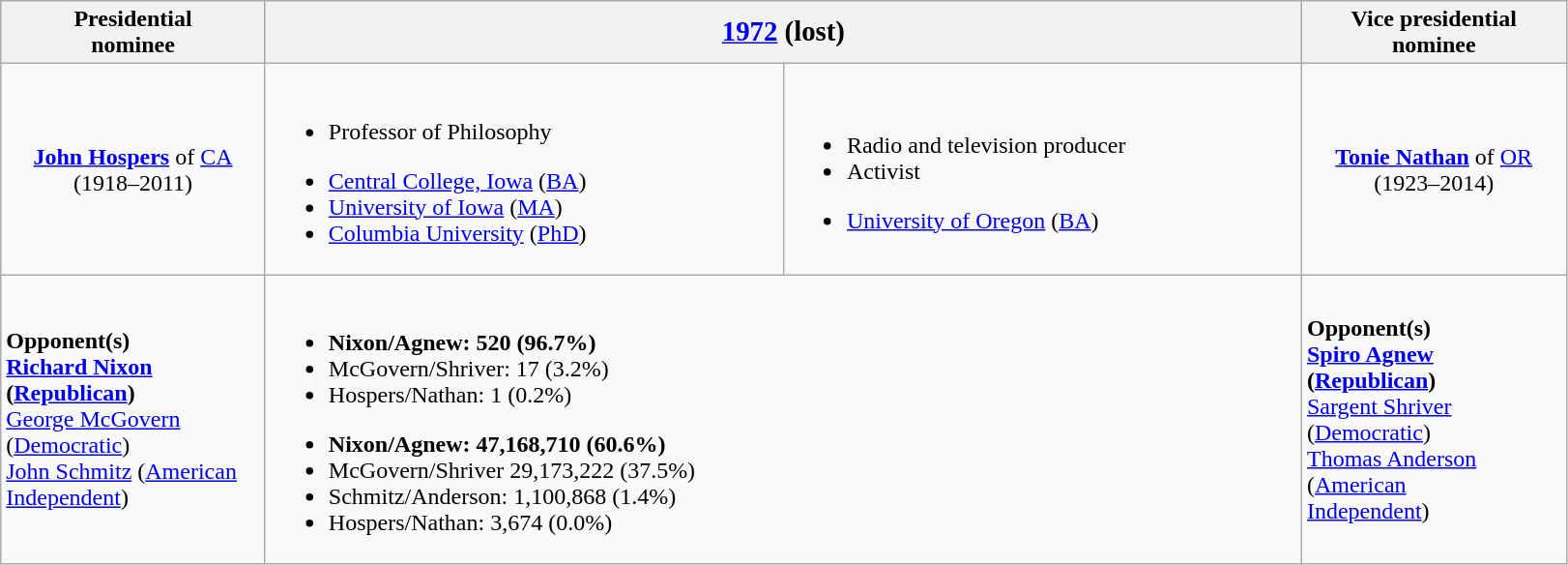<table class="wikitable">
<tr>
<th width=175>Presidential<br>nominee</th>
<th colspan=2><big><a href='#'>1972</a> (lost)</big></th>
<th width=175>Vice presidential<br>nominee</th>
</tr>
<tr>
<td style="text-align:center;"><strong><a href='#'>John Hospers</a></strong> of <a href='#'>CA</a><br>(1918–2011)<br></td>
<td width=350><br><ul><li>Professor of Philosophy</li></ul><ul><li><a href='#'>Central College, Iowa</a> (<a href='#'>BA</a>)</li><li><a href='#'>University of Iowa</a> (<a href='#'>MA</a>)</li><li><a href='#'>Columbia University</a> (<a href='#'>PhD</a>)</li></ul></td>
<td width=350><br><ul><li>Radio and television producer</li><li>Activist</li></ul><ul><li><a href='#'>University of Oregon</a> (<a href='#'>BA</a>)</li></ul></td>
<td style="text-align:center;"><strong><a href='#'>Tonie Nathan</a></strong> of <a href='#'>OR</a><br>(1923–2014)<br></td>
</tr>
<tr>
<td><strong>Opponent(s)</strong><br><strong><a href='#'>Richard Nixon</a> (<a href='#'>Republican</a>)</strong><br><a href='#'>George McGovern</a> (<a href='#'>Democratic</a>)<br><a href='#'>John Schmitz</a> (<a href='#'>American<br>Independent</a>)</td>
<td colspan=2><br><ul><li><strong>Nixon/Agnew: 520 (96.7%)</strong></li><li>McGovern/Shriver: 17 (3.2%)</li><li>Hospers/Nathan: 1 (0.2%)</li></ul><ul><li><strong>Nixon/Agnew: 47,168,710 (60.6%)</strong></li><li>McGovern/Shriver 29,173,222 (37.5%)</li><li>Schmitz/Anderson: 1,100,868 (1.4%)</li><li>Hospers/Nathan: 3,674 (0.0%)</li></ul></td>
<td><strong>Opponent(s)</strong><br><strong><a href='#'>Spiro Agnew</a> (<a href='#'>Republican</a>)</strong><br><a href='#'>Sargent Shriver</a> (<a href='#'>Democratic</a>)<br><a href='#'>Thomas Anderson</a> (<a href='#'>American<br>Independent</a>)</td>
</tr>
</table>
